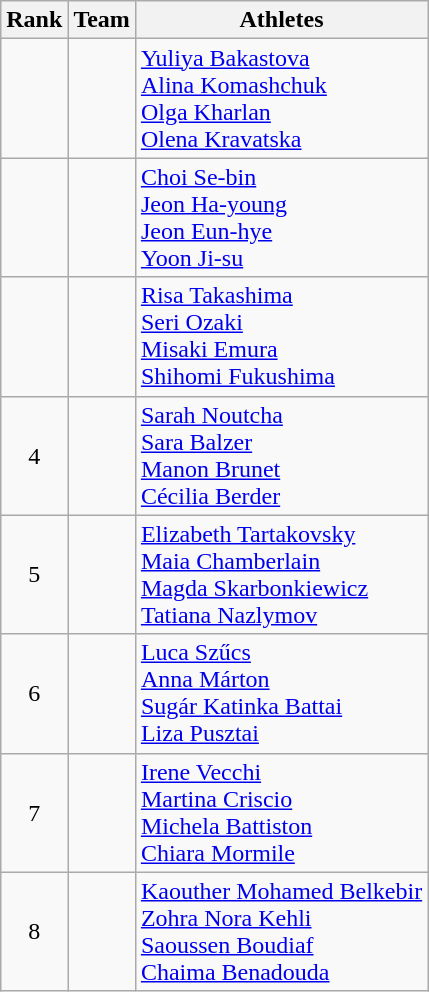<table class="wikitable sortable" style="text-align:center">
<tr>
<th>Rank</th>
<th>Team</th>
<th class="unsortable">Athletes</th>
</tr>
<tr>
<td></td>
<td align="left"></td>
<td align="left"><a href='#'>Yuliya Bakastova</a><br><a href='#'>Alina Komashchuk</a><br><a href='#'>Olga Kharlan</a><br><a href='#'>Olena Kravatska</a></td>
</tr>
<tr>
<td></td>
<td align="left"></td>
<td align="left"><a href='#'>Choi Se-bin</a><br><a href='#'>Jeon Ha-young</a><br><a href='#'>Jeon Eun-hye</a><br><a href='#'>Yoon Ji-su</a></td>
</tr>
<tr>
<td></td>
<td align="left"></td>
<td align="left"><a href='#'>Risa Takashima</a><br><a href='#'>Seri Ozaki</a><br><a href='#'>Misaki Emura</a><br><a href='#'>Shihomi Fukushima</a></td>
</tr>
<tr>
<td>4</td>
<td align="left"></td>
<td align="left"><a href='#'>Sarah Noutcha</a><br><a href='#'>Sara Balzer</a><br><a href='#'>Manon Brunet</a><br><a href='#'>Cécilia Berder</a></td>
</tr>
<tr>
<td>5</td>
<td align="left"></td>
<td align="left"><a href='#'>Elizabeth Tartakovsky</a><br><a href='#'>Maia Chamberlain</a><br><a href='#'>Magda Skarbonkiewicz</a><br><a href='#'>Tatiana Nazlymov</a></td>
</tr>
<tr>
<td>6</td>
<td align="left"></td>
<td align="left"><a href='#'>Luca Szűcs</a><br><a href='#'>Anna Márton</a><br><a href='#'>Sugár Katinka Battai</a><br><a href='#'>Liza Pusztai</a></td>
</tr>
<tr>
<td>7</td>
<td align="left"></td>
<td align="left"><a href='#'>Irene Vecchi</a><br><a href='#'>Martina Criscio</a><br><a href='#'>Michela Battiston</a><br><a href='#'>Chiara Mormile</a></td>
</tr>
<tr>
<td>8</td>
<td align="left"></td>
<td align="left"><a href='#'>Kaouther Mohamed Belkebir</a><br><a href='#'>Zohra Nora Kehli</a><br><a href='#'>Saoussen Boudiaf</a><br><a href='#'>Chaima Benadouda</a></td>
</tr>
</table>
